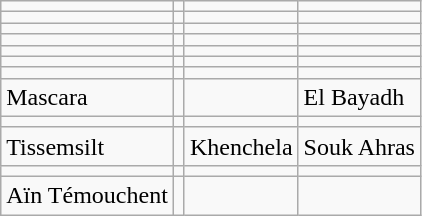<table class="wikitable">
<tr>
<td></td>
<td></td>
<td></td>
<td></td>
</tr>
<tr>
<td></td>
<td></td>
<td></td>
<td></td>
</tr>
<tr>
<td></td>
<td></td>
<td></td>
<td></td>
</tr>
<tr>
<td></td>
<td></td>
<td></td>
<td></td>
</tr>
<tr>
<td></td>
<td></td>
<td></td>
<td></td>
</tr>
<tr>
<td></td>
<td></td>
<td></td>
<td></td>
</tr>
<tr>
<td></td>
<td></td>
<td></td>
<td></td>
</tr>
<tr>
<td>Mascara</td>
<td></td>
<td></td>
<td>El Bayadh</td>
</tr>
<tr>
<td></td>
<td></td>
<td></td>
<td></td>
</tr>
<tr>
<td>Tissemsilt</td>
<td></td>
<td>Khenchela</td>
<td>Souk Ahras</td>
</tr>
<tr>
<td></td>
<td></td>
<td></td>
<td></td>
</tr>
<tr>
<td>Aïn Témouchent</td>
<td></td>
<td></td>
</tr>
</table>
